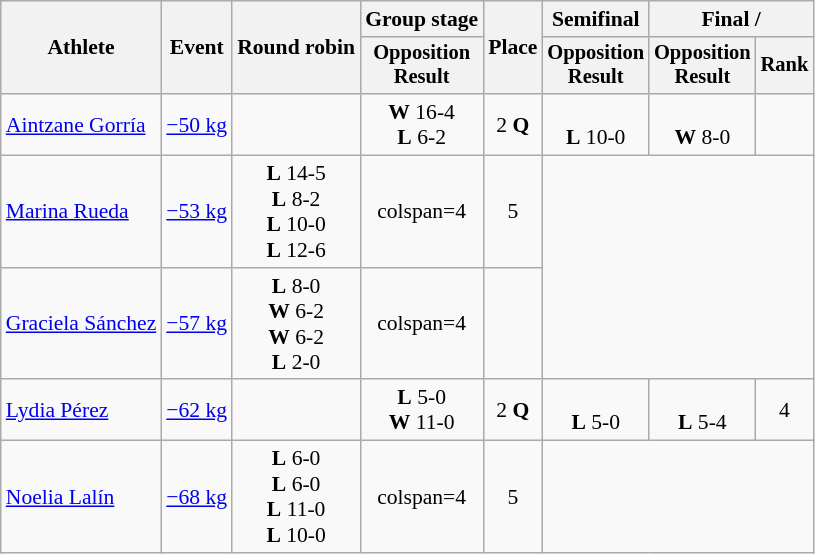<table class="wikitable" style="font-size:90%">
<tr>
<th rowspan="2">Athlete</th>
<th rowspan="2">Event</th>
<th rowspan="2">Round robin</th>
<th>Group stage</th>
<th rowspan="2">Place</th>
<th>Semifinal</th>
<th colspan=2>Final / </th>
</tr>
<tr style="font-size: 95%">
<th>Opposition<br>Result</th>
<th>Opposition<br>Result</th>
<th>Opposition<br>Result</th>
<th>Rank</th>
</tr>
<tr align=center>
<td align=left><a href='#'>Aintzane Gorría</a></td>
<td align=left><a href='#'>−50 kg</a></td>
<td></td>
<td> <strong>W</strong> 16-4<br> <strong>L</strong> 6-2</td>
<td>2 <strong>Q</strong></td>
<td> <br><strong>L</strong> 10-0</td>
<td> <br><strong>W</strong> 8-0</td>
<td></td>
</tr>
<tr align=center>
<td align=left><a href='#'>Marina Rueda</a></td>
<td align=left><a href='#'>−53 kg</a></td>
<td> <strong>L</strong> 14-5<br> <strong>L</strong> 8-2<br> <strong>L</strong> 10-0<br> <strong>L</strong> 12-6</td>
<td>colspan=4 </td>
<td>5</td>
</tr>
<tr align=center>
<td align=left><a href='#'>Graciela Sánchez</a></td>
<td align=left><a href='#'>−57 kg</a></td>
<td> <strong>L</strong> 8-0<br> <strong>W</strong> 6-2<br> <strong>W</strong> 6-2<br> <strong>L</strong> 2-0</td>
<td>colspan=4 </td>
<td></td>
</tr>
<tr align=center>
<td align=left><a href='#'>Lydia Pérez</a></td>
<td align=left><a href='#'>−62 kg</a></td>
<td></td>
<td> <strong>L</strong> 5-0<br> <strong>W</strong> 11-0</td>
<td>2 <strong>Q</strong></td>
<td> <br><strong>L</strong> 5-0</td>
<td><br> <strong>L</strong> 5-4</td>
<td>4</td>
</tr>
<tr align=center>
<td align=left><a href='#'>Noelia Lalín</a></td>
<td align=left><a href='#'>−68 kg</a></td>
<td> <strong>L</strong> 6-0<br> <strong>L</strong> 6-0<br> <strong>L</strong> 11-0<br> <strong>L</strong> 10-0<br></td>
<td>colspan=4 </td>
<td>5</td>
</tr>
</table>
